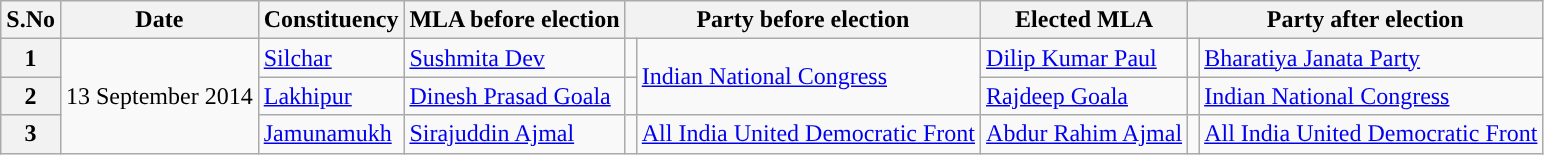<table class="wikitable sortable">
<tr>
<th>S.No</th>
<th>Date</th>
<th>Constituency</th>
<th>MLA before election</th>
<th colspan="2">Party before election</th>
<th>Elected MLA</th>
<th colspan="2">Party after election</th>
</tr>
<tr>
<th>1</th>
<td rowspan="3">13 September 2014</td>
<td><a href='#'>Silchar</a></td>
<td><a href='#'>Sushmita Dev</a></td>
<td></td>
<td rowspan="2"><a href='#'>Indian National Congress</a></td>
<td><a href='#'>Dilip Kumar Paul</a></td>
<td></td>
<td><a href='#'>Bharatiya Janata Party</a></td>
</tr>
<tr>
<th>2</th>
<td><a href='#'>Lakhipur</a></td>
<td><a href='#'>Dinesh Prasad Goala</a></td>
<td></td>
<td><a href='#'>Rajdeep Goala</a></td>
<td></td>
<td><a href='#'>Indian National Congress</a></td>
</tr>
<tr>
<th>3</th>
<td><a href='#'>Jamunamukh</a></td>
<td><a href='#'>Sirajuddin Ajmal</a></td>
<td></td>
<td><a href='#'>All India United Democratic Front</a></td>
<td><a href='#'>Abdur Rahim Ajmal</a></td>
<td></td>
<td><a href='#'>All India United Democratic Front</a></td>
</tr>
</table>
